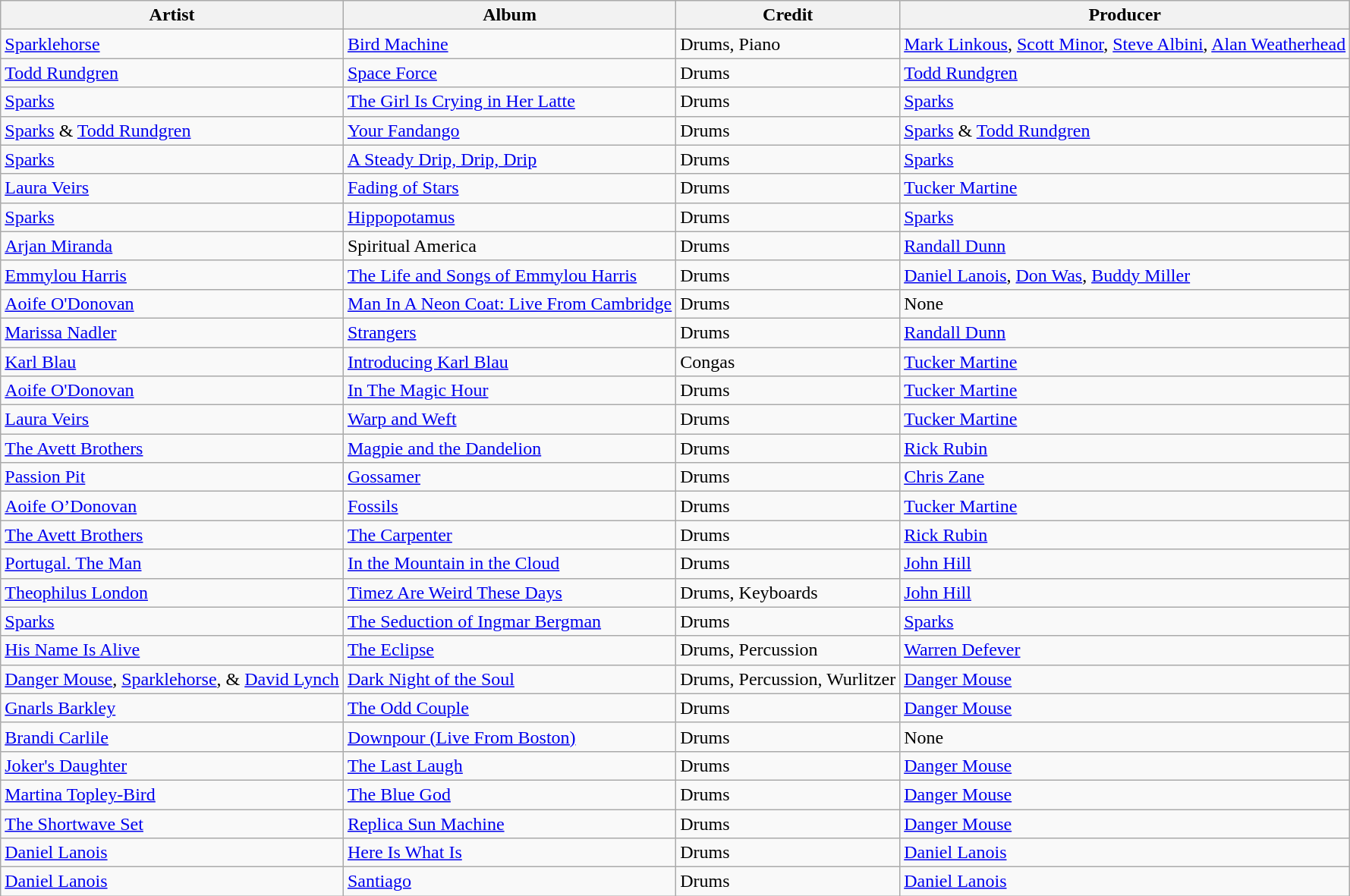<table class="wikitable" border="1">
<tr>
<th><strong>Artist</strong></th>
<th><strong>Album</strong></th>
<th><strong>Credit</strong></th>
<th><strong>Producer</strong></th>
</tr>
<tr>
<td><a href='#'>Sparklehorse</a></td>
<td><a href='#'>Bird Machine</a></td>
<td>Drums, Piano</td>
<td><a href='#'>Mark Linkous</a>, <a href='#'>Scott Minor</a>, <a href='#'>Steve Albini</a>, <a href='#'>Alan Weatherhead</a></td>
</tr>
<tr>
<td><a href='#'>Todd Rundgren</a></td>
<td><a href='#'>Space Force</a></td>
<td>Drums</td>
<td><a href='#'>Todd Rundgren</a></td>
</tr>
<tr>
<td><a href='#'>Sparks</a></td>
<td><a href='#'>The Girl Is Crying in Her Latte</a></td>
<td>Drums</td>
<td><a href='#'>Sparks</a></td>
</tr>
<tr>
<td><a href='#'>Sparks</a> & <a href='#'>Todd Rundgren</a></td>
<td><a href='#'>Your Fandango</a></td>
<td>Drums</td>
<td><a href='#'>Sparks</a> & <a href='#'>Todd Rundgren</a></td>
</tr>
<tr>
<td><a href='#'>Sparks</a></td>
<td><a href='#'>A Steady Drip, Drip, Drip</a></td>
<td>Drums</td>
<td><a href='#'>Sparks</a></td>
</tr>
<tr>
<td><a href='#'>Laura Veirs</a></td>
<td><a href='#'>Fading of Stars</a></td>
<td>Drums</td>
<td><a href='#'>Tucker Martine</a></td>
</tr>
<tr>
<td><a href='#'>Sparks</a></td>
<td><a href='#'>Hippopotamus</a></td>
<td>Drums</td>
<td><a href='#'>Sparks</a></td>
</tr>
<tr>
<td><a href='#'>Arjan Miranda</a></td>
<td>Spiritual America</td>
<td>Drums</td>
<td><a href='#'>Randall Dunn</a></td>
</tr>
<tr>
<td><a href='#'>Emmylou Harris</a></td>
<td><a href='#'>The Life and Songs of Emmylou Harris</a></td>
<td>Drums</td>
<td><a href='#'>Daniel Lanois</a>, <a href='#'>Don Was</a>, <a href='#'>Buddy Miller</a></td>
</tr>
<tr>
<td><a href='#'>Aoife O'Donovan</a></td>
<td><a href='#'>Man In A Neon Coat: Live From Cambridge</a></td>
<td>Drums</td>
<td>None</td>
</tr>
<tr>
<td><a href='#'>Marissa Nadler</a></td>
<td><a href='#'>Strangers</a></td>
<td>Drums</td>
<td><a href='#'>Randall Dunn</a></td>
</tr>
<tr>
<td><a href='#'>Karl Blau</a></td>
<td><a href='#'>Introducing Karl Blau</a></td>
<td>Congas</td>
<td><a href='#'>Tucker Martine</a></td>
</tr>
<tr>
<td><a href='#'>Aoife O'Donovan</a></td>
<td><a href='#'>In The Magic Hour</a></td>
<td>Drums</td>
<td><a href='#'>Tucker Martine</a></td>
</tr>
<tr>
<td><a href='#'>Laura Veirs</a></td>
<td><a href='#'>Warp and Weft</a></td>
<td>Drums</td>
<td><a href='#'>Tucker Martine</a></td>
</tr>
<tr>
<td><a href='#'>The Avett Brothers</a></td>
<td><a href='#'>Magpie and the Dandelion</a></td>
<td>Drums</td>
<td><a href='#'>Rick Rubin</a></td>
</tr>
<tr>
<td><a href='#'>Passion Pit</a></td>
<td><a href='#'>Gossamer</a></td>
<td>Drums</td>
<td><a href='#'>Chris Zane</a></td>
</tr>
<tr>
<td><a href='#'>Aoife O’Donovan</a></td>
<td><a href='#'>Fossils</a></td>
<td>Drums</td>
<td><a href='#'>Tucker Martine</a></td>
</tr>
<tr>
<td><a href='#'>The Avett Brothers</a></td>
<td><a href='#'>The Carpenter</a></td>
<td>Drums</td>
<td><a href='#'>Rick Rubin</a></td>
</tr>
<tr>
<td><a href='#'>Portugal. The Man</a></td>
<td><a href='#'>In the Mountain in the Cloud</a></td>
<td>Drums</td>
<td><a href='#'>John Hill</a></td>
</tr>
<tr>
<td><a href='#'>Theophilus London</a></td>
<td><a href='#'>Timez Are Weird These Days</a></td>
<td>Drums, Keyboards</td>
<td><a href='#'>John Hill</a></td>
</tr>
<tr>
<td><a href='#'>Sparks</a></td>
<td><a href='#'>The Seduction of Ingmar Bergman</a></td>
<td>Drums</td>
<td><a href='#'>Sparks</a></td>
</tr>
<tr>
<td><a href='#'>His Name Is Alive</a></td>
<td><a href='#'>The Eclipse</a></td>
<td>Drums, Percussion</td>
<td><a href='#'>Warren Defever</a></td>
</tr>
<tr>
<td><a href='#'>Danger Mouse</a>, <a href='#'>Sparklehorse</a>, & <a href='#'>David Lynch</a></td>
<td><a href='#'>Dark Night of the Soul</a></td>
<td>Drums, Percussion, Wurlitzer</td>
<td><a href='#'>Danger Mouse</a></td>
</tr>
<tr>
<td><a href='#'>Gnarls Barkley</a></td>
<td><a href='#'>The Odd Couple</a></td>
<td>Drums</td>
<td><a href='#'>Danger Mouse</a></td>
</tr>
<tr>
<td><a href='#'>Brandi Carlile</a></td>
<td><a href='#'>Downpour (Live From Boston)</a></td>
<td>Drums</td>
<td>None</td>
</tr>
<tr>
<td><a href='#'>Joker's Daughter</a></td>
<td><a href='#'>The Last Laugh</a></td>
<td>Drums</td>
<td><a href='#'>Danger Mouse</a></td>
</tr>
<tr>
<td><a href='#'>Martina Topley-Bird</a></td>
<td><a href='#'>The Blue God</a></td>
<td>Drums</td>
<td><a href='#'>Danger Mouse</a></td>
</tr>
<tr>
<td><a href='#'>The Shortwave Set</a></td>
<td><a href='#'>Replica Sun Machine</a></td>
<td>Drums</td>
<td><a href='#'>Danger Mouse</a></td>
</tr>
<tr>
<td><a href='#'>Daniel Lanois</a></td>
<td><a href='#'>Here Is What Is</a></td>
<td>Drums</td>
<td><a href='#'>Daniel Lanois</a></td>
</tr>
<tr>
<td><a href='#'>Daniel Lanois</a></td>
<td><a href='#'>Santiago</a></td>
<td>Drums</td>
<td><a href='#'>Daniel Lanois</a></td>
</tr>
</table>
